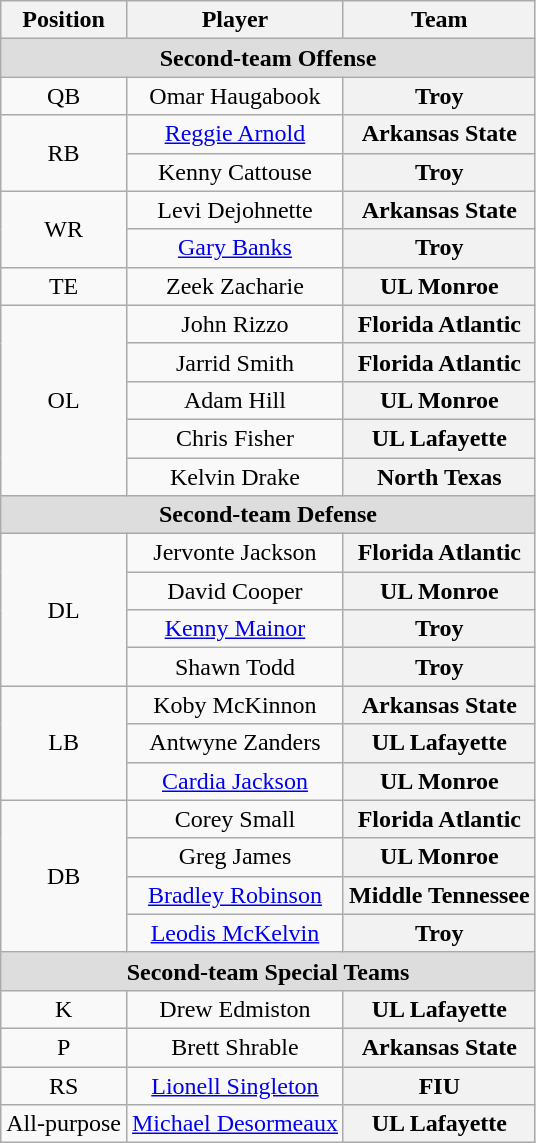<table class="wikitable">
<tr>
<th>Position</th>
<th>Player</th>
<th>Team</th>
</tr>
<tr>
<td colspan="3" style="text-align:center; background:#ddd;"><strong>Second-team Offense</strong></td>
</tr>
<tr style="text-align:center;">
<td>QB</td>
<td>Omar Haugabook</td>
<th Style = >Troy</th>
</tr>
<tr style="text-align:center;">
<td rowspan="2">RB</td>
<td><a href='#'>Reggie Arnold</a></td>
<th Style = >Arkansas State</th>
</tr>
<tr style="text-align:center;">
<td>Kenny Cattouse</td>
<th Style = >Troy</th>
</tr>
<tr style="text-align:center;">
<td rowspan="2">WR</td>
<td>Levi Dejohnette</td>
<th Style = >Arkansas State</th>
</tr>
<tr style="text-align:center;">
<td><a href='#'>Gary Banks</a></td>
<th Style = >Troy</th>
</tr>
<tr style="text-align:center;">
<td>TE</td>
<td>Zeek Zacharie</td>
<th Style = >UL Monroe</th>
</tr>
<tr style="text-align:center;">
<td rowspan="5">OL</td>
<td>John Rizzo</td>
<th Style = >Florida Atlantic</th>
</tr>
<tr style="text-align:center;">
<td>Jarrid Smith</td>
<th Style = >Florida Atlantic</th>
</tr>
<tr style="text-align:center;">
<td>Adam Hill</td>
<th Style = >UL Monroe</th>
</tr>
<tr style="text-align:center;">
<td>Chris Fisher</td>
<th Style = >UL Lafayette</th>
</tr>
<tr style="text-align:center;">
<td>Kelvin Drake</td>
<th Style = >North Texas</th>
</tr>
<tr>
<td colspan="3" style="text-align:center; background:#ddd;"><strong>Second-team Defense</strong></td>
</tr>
<tr style="text-align:center;">
<td rowspan="4">DL</td>
<td>Jervonte Jackson</td>
<th Style = >Florida Atlantic</th>
</tr>
<tr style="text-align:center;">
<td>David Cooper</td>
<th Style = >UL Monroe</th>
</tr>
<tr style="text-align:center;">
<td><a href='#'>Kenny Mainor</a></td>
<th Style = >Troy</th>
</tr>
<tr style="text-align:center;">
<td>Shawn Todd</td>
<th Style = >Troy</th>
</tr>
<tr style="text-align:center;">
<td rowspan="3">LB</td>
<td>Koby McKinnon</td>
<th Style = >Arkansas State</th>
</tr>
<tr style="text-align:center;">
<td>Antwyne Zanders</td>
<th Style = >UL Lafayette</th>
</tr>
<tr style="text-align:center;">
<td><a href='#'>Cardia Jackson</a></td>
<th Style = >UL Monroe</th>
</tr>
<tr style="text-align:center;">
<td rowspan="4">DB</td>
<td>Corey Small</td>
<th Style = >Florida Atlantic</th>
</tr>
<tr style="text-align:center;">
<td>Greg James</td>
<th Style = >UL Monroe</th>
</tr>
<tr style="text-align:center;">
<td><a href='#'>Bradley Robinson</a></td>
<th Style = >Middle Tennessee</th>
</tr>
<tr style="text-align:center;">
<td><a href='#'>Leodis McKelvin</a></td>
<th Style = >Troy</th>
</tr>
<tr>
<td colspan="3" style="text-align:center; background:#ddd;"><strong>Second-team Special Teams</strong></td>
</tr>
<tr style="text-align:center;">
<td>K</td>
<td>Drew Edmiston</td>
<th Style = >UL Lafayette</th>
</tr>
<tr style="text-align:center;">
<td>P</td>
<td>Brett Shrable</td>
<th Style = >Arkansas State</th>
</tr>
<tr style="text-align:center;">
<td>RS</td>
<td><a href='#'>Lionell Singleton</a></td>
<th Style = >FIU</th>
</tr>
<tr style="text-align:center;">
<td>All-purpose</td>
<td><a href='#'>Michael Desormeaux</a></td>
<th Style = >UL Lafayette</th>
</tr>
</table>
